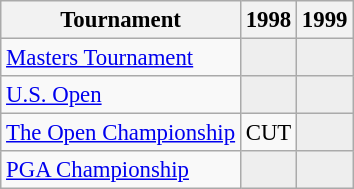<table class="wikitable" style="font-size:95%;text-align:center;">
<tr>
<th>Tournament</th>
<th>1998</th>
<th>1999</th>
</tr>
<tr>
<td align=left><a href='#'>Masters Tournament</a></td>
<td style="background:#eeeeee;"></td>
<td style="background:#eeeeee;"></td>
</tr>
<tr>
<td align=left><a href='#'>U.S. Open</a></td>
<td style="background:#eeeeee;"></td>
<td style="background:#eeeeee;"></td>
</tr>
<tr>
<td align=left><a href='#'>The Open Championship</a></td>
<td>CUT</td>
<td style="background:#eeeeee;"></td>
</tr>
<tr>
<td align=left><a href='#'>PGA Championship</a></td>
<td style="background:#eeeeee;"></td>
<td style="background:#eeeeee;"></td>
</tr>
</table>
